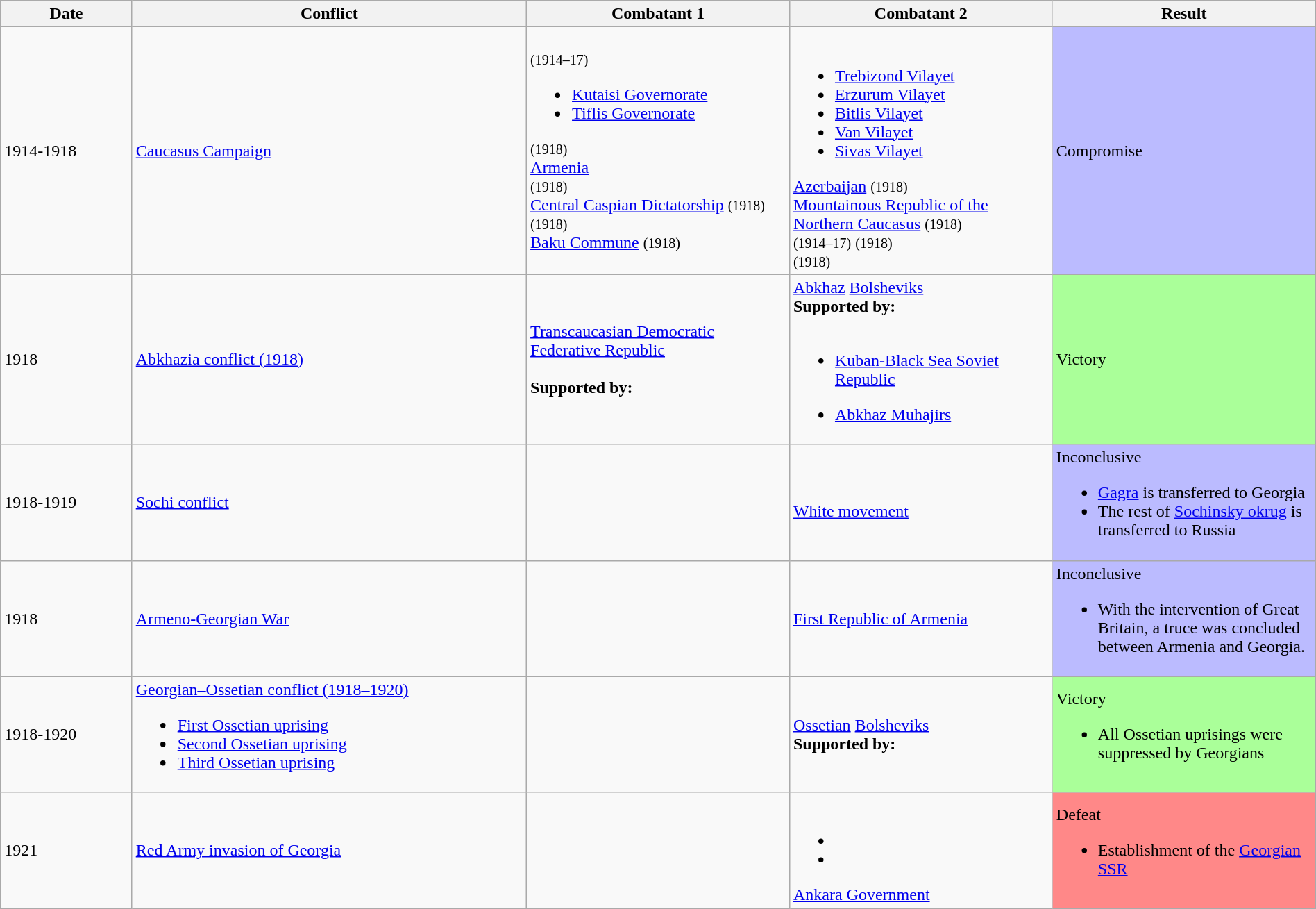<table class="wikitable" style="width:100%;">
<tr>
<th style="width:10%;">Date</th>
<th style="width:30%;">Conflict</th>
<th style="width:20%;">Combatant 1</th>
<th style="width:20%;">Combatant 2</th>
<th style="width:20%;">Result</th>
</tr>
<tr>
<td>1914-1918</td>
<td><a href='#'>Caucasus Campaign</a></td>
<td><strong></strong> <small>(1914–17)</small><br><ul><li> <a href='#'>Kutaisi Governorate</a></li><li> <a href='#'>Tiflis Governorate</a></li></ul> <small>(1918)</small><br> <a href='#'>Armenia</a> <small><br>(1918)</small><br>
 <a href='#'>Central Caspian Dictatorship</a> <small>(1918)</small><br> <small>(1918)</small><br>
 <a href='#'>Baku Commune</a> <small>(1918)</small></td>
<td><strong></strong><br><ul><li><a href='#'>Trebizond Vilayet</a></li><li><a href='#'>Erzurum Vilayet</a></li><li><a href='#'>Bitlis Vilayet</a></li><li><a href='#'>Van Vilayet</a></li><li><a href='#'>Sivas Vilayet</a></li></ul> <a href='#'>Azerbaijan</a> <small>(1918)</small><br>
 <a href='#'>Mountainous Republic of the Northern Caucasus</a> <small>(1918)</small><br>
 <small>(1914–17)</small> <small>(1918)</small><br>
 <small>(1918)</small></td>
<td style="background:#BBF">Compromise</td>
</tr>
<tr>
<td>1918</td>
<td><a href='#'>Abkhazia conflict (1918)</a></td>
<td> <a href='#'>Transcaucasian Democratic Federative Republic</a><br><br><strong>Supported by:</strong><br></td>
<td> <a href='#'>Abkhaz</a> <a href='#'>Bolsheviks</a><br><strong>Supported by:</strong><br><br><ul><li> <a href='#'>Kuban-Black Sea Soviet Republic</a></li></ul><ul><li><a href='#'>Abkhaz Muhajirs</a></li></ul></td>
<td style="background:#AF9">Victory</td>
</tr>
<tr>
<td>1918-1919</td>
<td><a href='#'>Sochi conflict</a></td>
<td></td>
<td><br> <a href='#'>White movement</a></td>
<td style="background:#BBF">Inconclusive<br><ul><li><a href='#'>Gagra</a> is transferred to Georgia</li><li>The rest of <a href='#'>Sochinsky okrug</a> is transferred to Russia</li></ul></td>
</tr>
<tr>
<td>1918</td>
<td><a href='#'>Armeno-Georgian War</a></td>
<td></td>
<td> <a href='#'>First Republic of Armenia</a></td>
<td style="background:#BBF">Inconclusive<br><ul><li>With the intervention of Great Britain, a truce was concluded between Armenia and Georgia.</li></ul></td>
</tr>
<tr>
<td>1918-1920</td>
<td><a href='#'>Georgian–Ossetian conflict (1918–1920)</a><br><ul><li><a href='#'>First Ossetian uprising</a></li><li><a href='#'>Second Ossetian uprising</a></li><li><a href='#'>Third Ossetian uprising</a></li></ul></td>
<td></td>
<td> <a href='#'>Ossetian</a> <a href='#'>Bolsheviks</a><br><strong>Supported by:</strong><br></td>
<td style="background:#AF9">Victory<br><ul><li>All Ossetian uprisings were suppressed by Georgians</li></ul></td>
</tr>
<tr>
<td>1921</td>
<td><a href='#'>Red Army invasion of Georgia</a></td>
<td></td>
<td><br><ul><li></li><li></li></ul> <a href='#'>Ankara Government</a></td>
<td style="background:#F88">Defeat<br><ul><li>Establishment of the <a href='#'>Georgian SSR</a></li></ul></td>
</tr>
</table>
